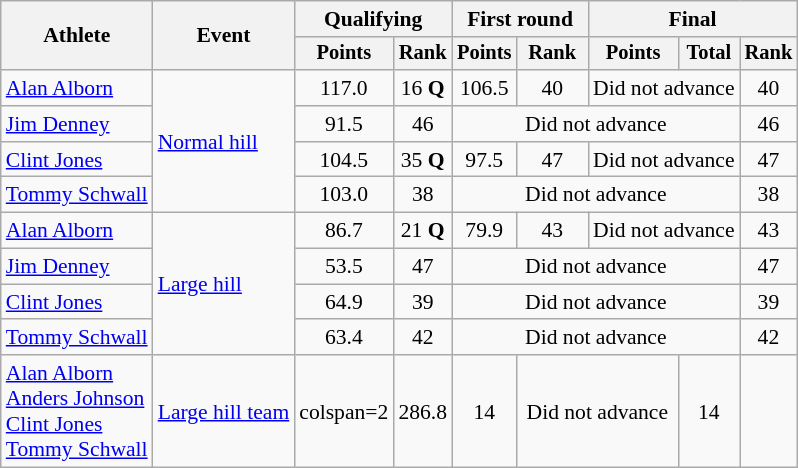<table class=wikitable style=font-size:90%;text-align:center>
<tr>
<th rowspan=2>Athlete</th>
<th rowspan=2>Event</th>
<th colspan=2>Qualifying</th>
<th colspan=2>First round</th>
<th colspan=3>Final</th>
</tr>
<tr style=font-size:95%>
<th>Points</th>
<th>Rank</th>
<th>Points</th>
<th>Rank</th>
<th>Points</th>
<th>Total</th>
<th>Rank</th>
</tr>
<tr>
<td align=left><a href='#'>Alan Alborn</a></td>
<td align=left rowspan=4><a href='#'>Normal hill</a></td>
<td>117.0</td>
<td>16 <strong>Q</strong></td>
<td>106.5</td>
<td>40</td>
<td colspan=2>Did not advance</td>
<td>40</td>
</tr>
<tr>
<td align=left><a href='#'>Jim Denney</a></td>
<td>91.5</td>
<td>46</td>
<td colspan=4>Did not advance</td>
<td>46</td>
</tr>
<tr>
<td align=left><a href='#'>Clint Jones</a></td>
<td>104.5</td>
<td>35 <strong>Q</strong></td>
<td>97.5</td>
<td>47</td>
<td colspan=2>Did not advance</td>
<td>47</td>
</tr>
<tr>
<td align=left><a href='#'>Tommy Schwall</a></td>
<td>103.0</td>
<td>38</td>
<td colspan=4>Did not advance</td>
<td>38</td>
</tr>
<tr>
<td align=left><a href='#'>Alan Alborn</a></td>
<td align=left rowspan=4><a href='#'>Large hill</a></td>
<td>86.7</td>
<td>21 <strong>Q</strong></td>
<td>79.9</td>
<td>43</td>
<td colspan=2>Did not advance</td>
<td>43</td>
</tr>
<tr>
<td align=left><a href='#'>Jim Denney</a></td>
<td>53.5</td>
<td>47</td>
<td colspan=4>Did not advance</td>
<td>47</td>
</tr>
<tr>
<td align=left><a href='#'>Clint Jones</a></td>
<td>64.9</td>
<td>39</td>
<td colspan=4>Did not advance</td>
<td>39</td>
</tr>
<tr>
<td align=left><a href='#'>Tommy Schwall</a></td>
<td>63.4</td>
<td>42</td>
<td colspan=4>Did not advance</td>
<td>42</td>
</tr>
<tr>
<td align=left><a href='#'>Alan Alborn</a><br><a href='#'>Anders Johnson</a><br><a href='#'>Clint Jones</a><br><a href='#'>Tommy Schwall</a></td>
<td align=left><a href='#'>Large hill team</a></td>
<td>colspan=2 </td>
<td>286.8</td>
<td>14</td>
<td colspan=2>Did not advance</td>
<td>14</td>
</tr>
</table>
